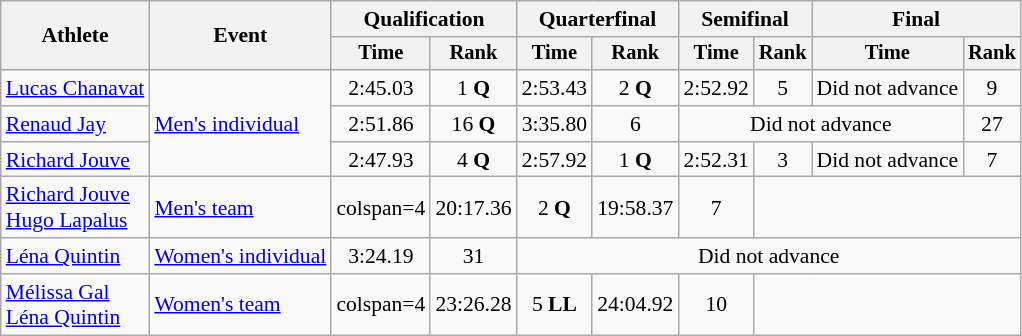<table class=wikitable style=font-size:90%;text-align:center>
<tr>
<th rowspan=2>Athlete</th>
<th rowspan=2>Event</th>
<th colspan=2>Qualification</th>
<th colspan=2>Quarterfinal</th>
<th colspan=2>Semifinal</th>
<th colspan=2>Final</th>
</tr>
<tr style=font-size:95%>
<th>Time</th>
<th>Rank</th>
<th>Time</th>
<th>Rank</th>
<th>Time</th>
<th>Rank</th>
<th>Time</th>
<th>Rank</th>
</tr>
<tr>
<td align=left><a href='#'>Lucas Chanavat</a></td>
<td align=left rowspan=3><a href='#'>Men's individual</a></td>
<td>2:45.03</td>
<td>1 <strong>Q</strong></td>
<td>2:53.43</td>
<td>2 <strong>Q</strong></td>
<td>2:52.92</td>
<td>5</td>
<td>Did not advance</td>
<td>9</td>
</tr>
<tr>
<td align=left><a href='#'>Renaud Jay</a></td>
<td>2:51.86</td>
<td>16 <strong>Q</strong></td>
<td>3:35.80</td>
<td>6</td>
<td colspan=3>Did not advance</td>
<td>27</td>
</tr>
<tr>
<td align=left><a href='#'>Richard Jouve</a></td>
<td>2:47.93</td>
<td>4 <strong>Q</strong></td>
<td>2:57.92</td>
<td>1 <strong>Q</strong></td>
<td>2:52.31</td>
<td>3</td>
<td>Did not advance</td>
<td>7</td>
</tr>
<tr>
<td align=left><a href='#'>Richard Jouve</a><br><a href='#'>Hugo Lapalus</a></td>
<td align=left><a href='#'>Men's team</a></td>
<td>colspan=4 </td>
<td>20:17.36</td>
<td>2 <strong>Q</strong></td>
<td>19:58.37</td>
<td>7</td>
</tr>
<tr>
<td align=left><a href='#'>Léna Quintin</a></td>
<td align=left><a href='#'>Women's individual</a></td>
<td>3:24.19</td>
<td>31</td>
<td colspan=6>Did not advance</td>
</tr>
<tr>
<td align=left><a href='#'>Mélissa Gal</a><br><a href='#'>Léna Quintin</a></td>
<td align=left><a href='#'>Women's team</a></td>
<td>colspan=4 </td>
<td>23:26.28</td>
<td>5 <strong>LL</strong></td>
<td>24:04.92</td>
<td>10</td>
</tr>
</table>
